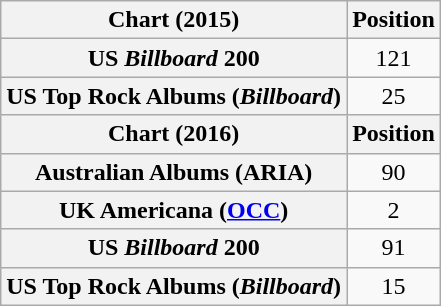<table class="wikitable plainrowheaders" style="text-align:center">
<tr>
<th>Chart (2015)</th>
<th>Position</th>
</tr>
<tr>
<th scope="row">US <em>Billboard</em> 200</th>
<td>121</td>
</tr>
<tr>
<th scope="row">US Top Rock Albums (<em>Billboard</em>)</th>
<td>25</td>
</tr>
<tr>
<th>Chart (2016)</th>
<th>Position</th>
</tr>
<tr>
<th scope="row">Australian Albums (ARIA)</th>
<td>90</td>
</tr>
<tr>
<th scope="row">UK Americana (<a href='#'>OCC</a>)</th>
<td>2</td>
</tr>
<tr>
<th scope="row">US <em>Billboard</em> 200</th>
<td>91</td>
</tr>
<tr>
<th scope="row">US Top Rock Albums (<em>Billboard</em>)</th>
<td>15</td>
</tr>
</table>
